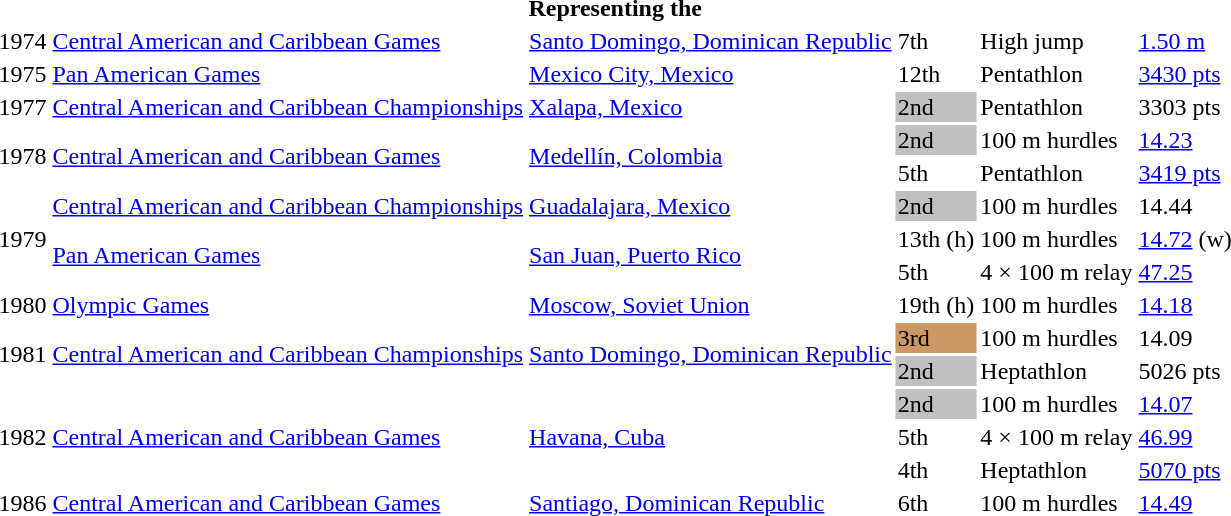<table>
<tr>
<th colspan="6">Representing the </th>
</tr>
<tr>
<td>1974</td>
<td><a href='#'>Central American and Caribbean Games</a></td>
<td><a href='#'>Santo Domingo, Dominican Republic</a></td>
<td>7th</td>
<td>High jump</td>
<td><a href='#'>1.50 m</a></td>
</tr>
<tr>
<td>1975</td>
<td><a href='#'>Pan American Games</a></td>
<td><a href='#'>Mexico City, Mexico</a></td>
<td>12th</td>
<td>Pentathlon</td>
<td><a href='#'>3430 pts</a></td>
</tr>
<tr>
<td>1977</td>
<td><a href='#'>Central American and Caribbean Championships</a></td>
<td><a href='#'>Xalapa, Mexico</a></td>
<td bgcolor=silver>2nd</td>
<td>Pentathlon</td>
<td>3303 pts</td>
</tr>
<tr>
<td rowspan=2>1978</td>
<td rowspan=2><a href='#'>Central American and Caribbean Games</a></td>
<td rowspan=2><a href='#'>Medellín, Colombia</a></td>
<td bgcolor=silver>2nd</td>
<td>100 m hurdles</td>
<td><a href='#'>14.23</a></td>
</tr>
<tr>
<td>5th</td>
<td>Pentathlon</td>
<td><a href='#'>3419 pts</a></td>
</tr>
<tr>
<td rowspan=3>1979</td>
<td><a href='#'>Central American and Caribbean Championships</a></td>
<td><a href='#'>Guadalajara, Mexico</a></td>
<td bgcolor=silver>2nd</td>
<td>100 m hurdles</td>
<td>14.44</td>
</tr>
<tr>
<td rowspan=2><a href='#'>Pan American Games</a></td>
<td rowspan=2><a href='#'>San Juan, Puerto Rico</a></td>
<td>13th (h)</td>
<td>100 m hurdles</td>
<td><a href='#'>14.72</a> (w)</td>
</tr>
<tr>
<td>5th</td>
<td>4 × 100 m relay</td>
<td><a href='#'>47.25</a></td>
</tr>
<tr>
<td>1980</td>
<td><a href='#'>Olympic Games</a></td>
<td><a href='#'>Moscow, Soviet Union</a></td>
<td>19th (h)</td>
<td>100 m hurdles</td>
<td><a href='#'>14.18</a></td>
</tr>
<tr>
<td rowspan=2>1981</td>
<td rowspan=2><a href='#'>Central American and Caribbean Championships</a></td>
<td rowspan=2><a href='#'>Santo Domingo, Dominican Republic</a></td>
<td bgcolor=cc9966>3rd</td>
<td>100 m hurdles</td>
<td>14.09</td>
</tr>
<tr>
<td bgcolor=silver>2nd</td>
<td>Heptathlon</td>
<td>5026 pts</td>
</tr>
<tr>
<td rowspan=3>1982</td>
<td rowspan=3><a href='#'>Central American and Caribbean Games</a></td>
<td rowspan=3><a href='#'>Havana, Cuba</a></td>
<td bgcolor=silver>2nd</td>
<td>100 m hurdles</td>
<td><a href='#'>14.07</a></td>
</tr>
<tr>
<td>5th</td>
<td>4 × 100 m relay</td>
<td><a href='#'>46.99</a></td>
</tr>
<tr>
<td>4th</td>
<td>Heptathlon</td>
<td><a href='#'>5070 pts</a></td>
</tr>
<tr>
<td>1986</td>
<td><a href='#'>Central American and Caribbean Games</a></td>
<td><a href='#'>Santiago, Dominican Republic</a></td>
<td>6th</td>
<td>100 m hurdles</td>
<td><a href='#'>14.49</a></td>
</tr>
</table>
